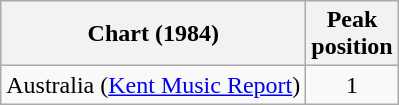<table class="wikitable">
<tr>
<th>Chart (1984)</th>
<th>Peak<br>position</th>
</tr>
<tr>
<td>Australia (<a href='#'>Kent Music Report</a>)</td>
<td style="text-align:center;">1</td>
</tr>
</table>
